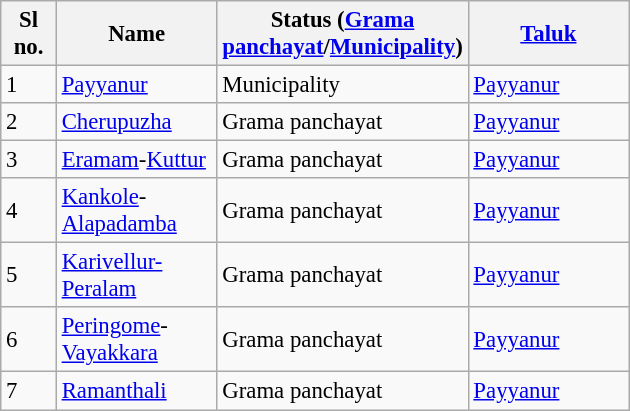<table class="wikitable sortable" style="font-size: 95%;">
<tr>
<th width="30px">Sl no.</th>
<th width="100px">Name</th>
<th width="130px">Status (<a href='#'>Grama panchayat</a>/<a href='#'>Municipality</a>)</th>
<th width="100px"><a href='#'>Taluk</a></th>
</tr>
<tr>
<td>1</td>
<td><a href='#'>Payyanur</a></td>
<td>Municipality</td>
<td><a href='#'>Payyanur</a></td>
</tr>
<tr>
<td>2</td>
<td><a href='#'>Cherupuzha</a></td>
<td>Grama panchayat</td>
<td><a href='#'>Payyanur</a></td>
</tr>
<tr>
<td>3</td>
<td><a href='#'>Eramam</a>-<a href='#'>Kuttur</a></td>
<td>Grama panchayat</td>
<td><a href='#'>Payyanur</a></td>
</tr>
<tr>
<td>4</td>
<td><a href='#'>Kankole</a>-<a href='#'>Alapadamba</a></td>
<td>Grama panchayat</td>
<td><a href='#'>Payyanur</a></td>
</tr>
<tr>
<td>5</td>
<td><a href='#'>Karivellur-Peralam</a></td>
<td>Grama panchayat</td>
<td><a href='#'>Payyanur</a></td>
</tr>
<tr>
<td>6</td>
<td><a href='#'>Peringome</a>-<a href='#'>Vayakkara</a></td>
<td>Grama panchayat</td>
<td><a href='#'>Payyanur</a></td>
</tr>
<tr>
<td>7</td>
<td><a href='#'>Ramanthali</a></td>
<td>Grama panchayat</td>
<td><a href='#'>Payyanur</a></td>
</tr>
</table>
